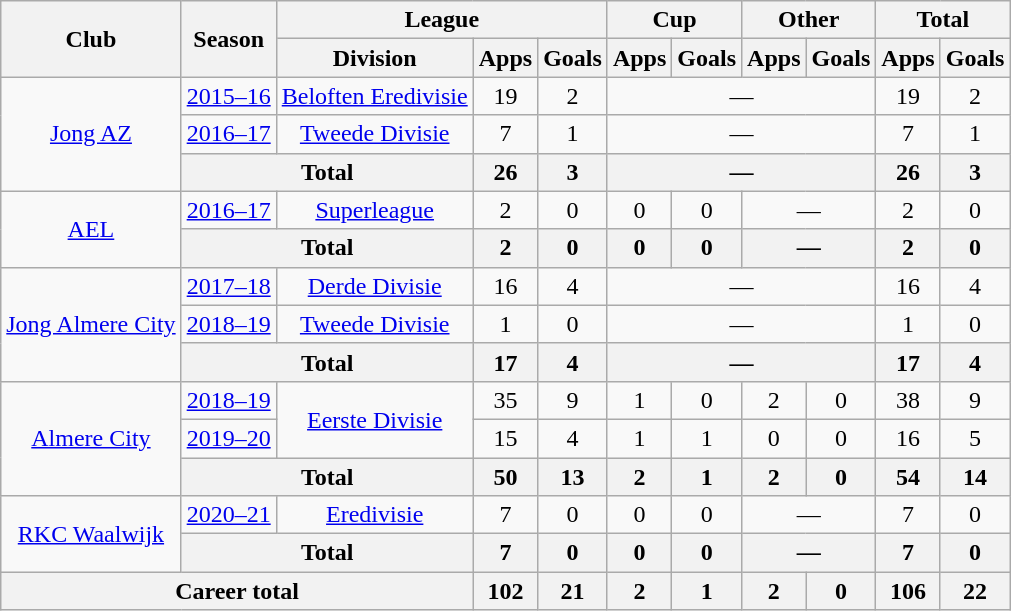<table class="wikitable" style="text-align: center">
<tr>
<th rowspan="2">Club</th>
<th rowspan="2">Season</th>
<th colspan="3">League</th>
<th colspan="2">Cup</th>
<th colspan="2">Other</th>
<th colspan="2">Total</th>
</tr>
<tr>
<th>Division</th>
<th>Apps</th>
<th>Goals</th>
<th>Apps</th>
<th>Goals</th>
<th>Apps</th>
<th>Goals</th>
<th>Apps</th>
<th>Goals</th>
</tr>
<tr>
<td rowspan="3"><a href='#'>Jong AZ</a></td>
<td><a href='#'>2015–16</a></td>
<td><a href='#'>Beloften Eredivisie</a></td>
<td>19</td>
<td>2</td>
<td colspan="4">—</td>
<td>19</td>
<td>2</td>
</tr>
<tr>
<td><a href='#'>2016–17</a></td>
<td><a href='#'>Tweede Divisie</a></td>
<td>7</td>
<td>1</td>
<td colspan="4">—</td>
<td>7</td>
<td>1</td>
</tr>
<tr>
<th colspan="2">Total</th>
<th>26</th>
<th>3</th>
<th colspan="4">—</th>
<th>26</th>
<th>3</th>
</tr>
<tr>
<td rowspan="2"><a href='#'>AEL</a></td>
<td><a href='#'>2016–17</a></td>
<td><a href='#'>Superleague</a></td>
<td>2</td>
<td>0</td>
<td>0</td>
<td>0</td>
<td colspan="2">—</td>
<td>2</td>
<td>0</td>
</tr>
<tr>
<th colspan="2">Total</th>
<th>2</th>
<th>0</th>
<th>0</th>
<th>0</th>
<th colspan="2">—</th>
<th>2</th>
<th>0</th>
</tr>
<tr>
<td rowspan="3"><a href='#'>Jong Almere City</a></td>
<td><a href='#'>2017–18</a></td>
<td><a href='#'>Derde Divisie</a></td>
<td>16</td>
<td>4</td>
<td colspan="4">—</td>
<td>16</td>
<td>4</td>
</tr>
<tr>
<td><a href='#'>2018–19</a></td>
<td><a href='#'>Tweede Divisie</a></td>
<td>1</td>
<td>0</td>
<td colspan="4">—</td>
<td>1</td>
<td>0</td>
</tr>
<tr>
<th colspan="2">Total</th>
<th>17</th>
<th>4</th>
<th colspan="4">—</th>
<th>17</th>
<th>4</th>
</tr>
<tr>
<td rowspan="3"><a href='#'>Almere City</a></td>
<td><a href='#'>2018–19</a></td>
<td rowspan="2"><a href='#'>Eerste Divisie</a></td>
<td>35</td>
<td>9</td>
<td>1</td>
<td>0</td>
<td>2</td>
<td>0</td>
<td>38</td>
<td>9</td>
</tr>
<tr>
<td><a href='#'>2019–20</a></td>
<td>15</td>
<td>4</td>
<td>1</td>
<td>1</td>
<td>0</td>
<td>0</td>
<td>16</td>
<td>5</td>
</tr>
<tr>
<th colspan="2">Total</th>
<th>50</th>
<th>13</th>
<th>2</th>
<th>1</th>
<th>2</th>
<th>0</th>
<th>54</th>
<th>14</th>
</tr>
<tr>
<td rowspan="2"><a href='#'>RKC Waalwijk</a></td>
<td><a href='#'>2020–21</a></td>
<td><a href='#'>Eredivisie</a></td>
<td>7</td>
<td>0</td>
<td>0</td>
<td>0</td>
<td colspan="2">—</td>
<td>7</td>
<td>0</td>
</tr>
<tr>
<th colspan="2">Total</th>
<th>7</th>
<th>0</th>
<th>0</th>
<th>0</th>
<th colspan="2">—</th>
<th>7</th>
<th>0</th>
</tr>
<tr>
<th colspan="3">Career total</th>
<th>102</th>
<th>21</th>
<th>2</th>
<th>1</th>
<th>2</th>
<th>0</th>
<th>106</th>
<th>22</th>
</tr>
</table>
